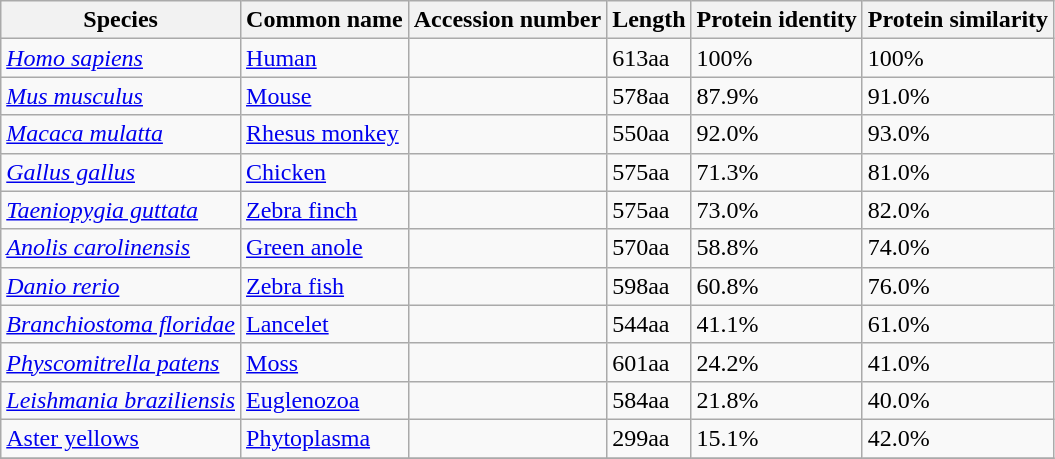<table class="wikitable">
<tr>
<th>Species</th>
<th>Common name</th>
<th>Accession number</th>
<th>Length</th>
<th>Protein identity</th>
<th>Protein similarity</th>
</tr>
<tr>
<td><em><a href='#'>Homo sapiens</a></em></td>
<td><a href='#'>Human</a></td>
<td></td>
<td>613aa</td>
<td>100%</td>
<td>100%</td>
</tr>
<tr>
<td><em><a href='#'>Mus musculus</a></em></td>
<td><a href='#'>Mouse</a></td>
<td></td>
<td>578aa</td>
<td>87.9%</td>
<td>91.0%</td>
</tr>
<tr>
<td><em><a href='#'>Macaca mulatta</a></em></td>
<td><a href='#'>Rhesus monkey</a></td>
<td></td>
<td>550aa</td>
<td>92.0%</td>
<td>93.0%</td>
</tr>
<tr>
<td><em><a href='#'>Gallus gallus</a></em></td>
<td><a href='#'>Chicken</a></td>
<td></td>
<td>575aa</td>
<td>71.3%</td>
<td>81.0%</td>
</tr>
<tr>
<td><em><a href='#'>Taeniopygia guttata</a></em></td>
<td><a href='#'>Zebra finch</a></td>
<td></td>
<td>575aa</td>
<td>73.0%</td>
<td>82.0%</td>
</tr>
<tr>
<td><em><a href='#'>Anolis carolinensis</a></em></td>
<td><a href='#'>Green anole</a></td>
<td></td>
<td>570aa</td>
<td>58.8%</td>
<td>74.0%</td>
</tr>
<tr>
<td><em><a href='#'>Danio rerio</a></em></td>
<td><a href='#'>Zebra fish</a></td>
<td></td>
<td>598aa</td>
<td>60.8%</td>
<td>76.0%</td>
</tr>
<tr>
<td><em><a href='#'>Branchiostoma floridae</a></em></td>
<td><a href='#'>Lancelet</a></td>
<td></td>
<td>544aa</td>
<td>41.1%</td>
<td>61.0%</td>
</tr>
<tr>
<td><em><a href='#'>Physcomitrella patens</a></em></td>
<td><a href='#'>Moss</a></td>
<td></td>
<td>601aa</td>
<td>24.2%</td>
<td>41.0%</td>
</tr>
<tr>
<td><em><a href='#'>Leishmania braziliensis</a></em></td>
<td><a href='#'>Euglenozoa</a></td>
<td></td>
<td>584aa</td>
<td>21.8%</td>
<td>40.0%</td>
</tr>
<tr>
<td><a href='#'>Aster yellows</a></td>
<td><a href='#'>Phytoplasma</a></td>
<td></td>
<td>299aa</td>
<td>15.1%</td>
<td>42.0%</td>
</tr>
<tr>
</tr>
</table>
